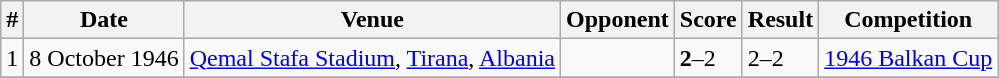<table class="wikitable sortable">
<tr>
<th>#</th>
<th>Date</th>
<th>Venue</th>
<th>Opponent</th>
<th>Score</th>
<th>Result</th>
<th>Competition</th>
</tr>
<tr>
<td align="center">1</td>
<td>8 October 1946</td>
<td><a href='#'>Qemal Stafa Stadium</a>, <a href='#'>Tirana</a>, <a href='#'>Albania</a></td>
<td></td>
<td><strong>2</strong>–2</td>
<td>2–2</td>
<td><a href='#'>1946 Balkan Cup</a></td>
</tr>
<tr>
</tr>
</table>
